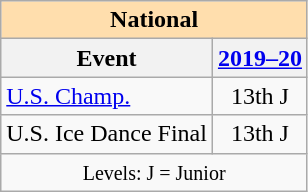<table class="wikitable" style="text-align:center">
<tr>
<th colspan="2" style="background-color: #ffdead; " align="center">National</th>
</tr>
<tr>
<th>Event</th>
<th><a href='#'>2019–20</a></th>
</tr>
<tr>
<td align=left><a href='#'>U.S. Champ.</a></td>
<td>13th J</td>
</tr>
<tr>
<td align=left>U.S. Ice Dance Final</td>
<td>13th J</td>
</tr>
<tr>
<td colspan="2" align="center"><small> Levels: J = Junior </small></td>
</tr>
</table>
